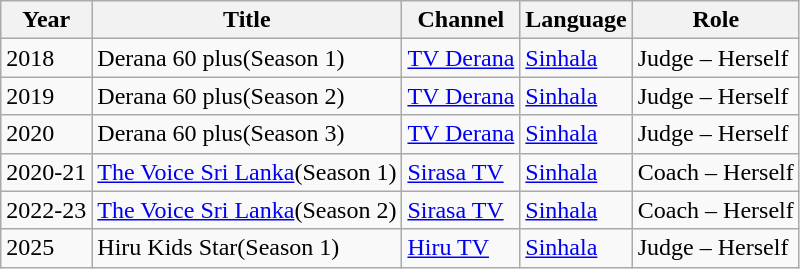<table class="wikitable">
<tr>
<th>Year</th>
<th>Title</th>
<th>Channel</th>
<th>Language</th>
<th>Role</th>
</tr>
<tr>
<td>2018</td>
<td>Derana 60 plus(Season 1)</td>
<td><a href='#'>TV Derana</a></td>
<td><a href='#'>Sinhala</a></td>
<td>Judge – Herself</td>
</tr>
<tr>
<td>2019</td>
<td>Derana 60 plus(Season 2)</td>
<td><a href='#'>TV Derana</a></td>
<td><a href='#'>Sinhala</a></td>
<td>Judge – Herself</td>
</tr>
<tr>
<td>2020</td>
<td>Derana 60 plus(Season 3)</td>
<td><a href='#'>TV Derana</a></td>
<td><a href='#'>Sinhala</a></td>
<td>Judge – Herself</td>
</tr>
<tr>
<td>2020-21</td>
<td><a href='#'>The Voice Sri Lanka</a>(Season 1)</td>
<td><a href='#'>Sirasa TV</a></td>
<td><a href='#'>Sinhala</a></td>
<td>Coach – Herself</td>
</tr>
<tr>
<td>2022-23</td>
<td><a href='#'>The Voice Sri Lanka</a>(Season 2)</td>
<td><a href='#'>Sirasa TV</a></td>
<td><a href='#'>Sinhala</a></td>
<td>Coach – Herself</td>
</tr>
<tr>
<td>2025</td>
<td>Hiru Kids Star(Season 1)</td>
<td><a href='#'>Hiru TV </a></td>
<td><a href='#'>Sinhala</a></td>
<td>Judge – Herself</td>
</tr>
</table>
